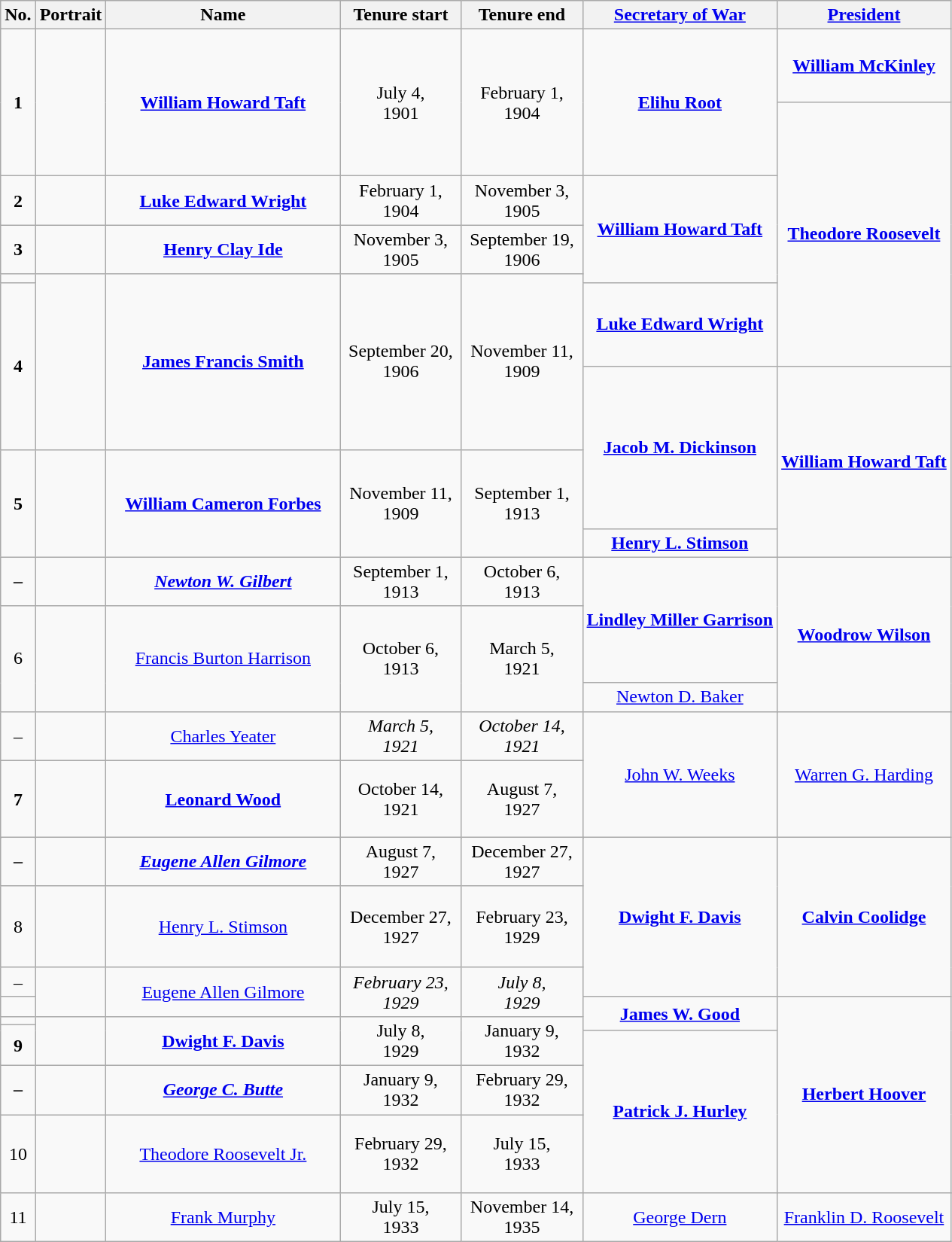<table class="wikitable" style="text-align:center" |>
<tr>
<th>No.</th>
<th>Portrait</th>
<th width="200px">Name</th>
<th width="100px">Tenure start</th>
<th width="100px">Tenure end</th>
<th><a href='#'>Secretary of War</a></th>
<th><a href='#'>President</a></th>
</tr>
<tr style="height:65px;">
<td rowspan="2"><strong>1</strong></td>
<td rowspan="2"></td>
<td rowspan="2"><strong><a href='#'>William Howard Taft</a></strong><br></td>
<td rowspan="2">July 4,<br>1901</td>
<td rowspan="2">February 1,<br>1904</td>
<td rowspan="2"><a href='#'><strong>Elihu Root</strong></a> </td>
<td><strong><a href='#'>William McKinley</a></strong><br></td>
</tr>
<tr style="height:65px;">
<td rowspan="5"><strong><a href='#'>Theodore Roosevelt</a></strong><br></td>
</tr>
<tr>
<td><strong>2</strong></td>
<td></td>
<td><strong><a href='#'>Luke Edward Wright</a></strong><br></td>
<td>February 1,<br>1904</td>
<td>November 3,<br>1905</td>
<td rowspan="3"><strong><a href='#'>William Howard Taft</a></strong></td>
</tr>
<tr>
<td><strong>3</strong></td>
<td></td>
<td><strong><a href='#'>Henry Clay Ide</a></strong><br></td>
<td>November 3,<br>1905</td>
<td>September 19,<br>1906</td>
</tr>
<tr>
<td></td>
<td rowspan="3"></td>
<td rowspan="3"><strong><a href='#'>James Francis Smith</a></strong><br></td>
<td rowspan="3">September 20,<br>1906</td>
<td rowspan="3">November 11,<br>1909</td>
</tr>
<tr style="height:74px;">
<td rowspan="2"><strong>4</strong></td>
<td><a href='#'><strong>Luke Edward Wright</strong></a> </td>
</tr>
<tr style="height:74px;">
<td rowspan="2"><strong><a href='#'>Jacob M. Dickinson</a></strong> </td>
<td rowspan="3"><strong><a href='#'>William Howard Taft</a></strong><br></td>
</tr>
<tr style="height:70px;">
<td rowspan="3"><strong>5</strong></td>
<td rowspan="3"></td>
<td rowspan="3"><strong><a href='#'>William Cameron Forbes</a></strong><br></td>
<td rowspan="3">November 11,<br>1909</td>
<td rowspan="3">September 1,<br>1913</td>
</tr>
<tr>
<td><strong><a href='#'>Henry L. Stimson</a></strong> </td>
</tr>
<tr>
<td rowspan="3"><strong><a href='#'>Lindley Miller Garrison</a></strong> </td>
<td rowspan="4"><strong><a href='#'>Woodrow Wilson</a></strong><br></td>
</tr>
<tr>
<td><strong>–</strong></td>
<td></td>
<td><strong><em><a href='#'>Newton W. Gilbert</a><strong><br><em></td>
<td></em>September 1,<br>1913<em></td>
<td></em>October 6,<br>1913<em></td>
</tr>
<tr style="height:68px;">
<td rowspan="3"></strong>6<strong></td>
<td rowspan="3"></td>
<td rowspan="3"></strong><a href='#'>Francis Burton Harrison</a><strong><br></td>
<td rowspan="3">October 6,<br>1913</td>
<td rowspan="3">March 5,<br>1921</td>
</tr>
<tr>
<td></strong><a href='#'>Newton D. Baker</a><strong> </td>
</tr>
<tr>
<td rowspan="4"><a href='#'></strong>John W. Weeks<strong></a> </td>
<td rowspan="3"></strong><a href='#'>Warren G. Harding</a><strong><br></td>
</tr>
<tr>
<td></strong>–<strong></td>
<td></td>
<td></em></strong><a href='#'>Charles Yeater</a></strong><br></em></td>
<td><em>March 5,<br>1921</em></td>
<td><em>October 14,<br>1921</em></td>
</tr>
<tr style="height:68px;">
<td rowspan="3"><strong>7</strong></td>
<td rowspan="3"></td>
<td rowspan="3"><strong><a href='#'>Leonard Wood</a></strong><br></td>
<td rowspan="3">October 14,<br>1921</td>
<td rowspan="3">August 7,<br>1927</td>
</tr>
<tr>
<td rowspan="5"><strong><a href='#'>Calvin Coolidge</a></strong><br></td>
</tr>
<tr>
<td rowspan="4"><a href='#'><strong>Dwight F. Davis</strong></a> </td>
</tr>
<tr>
<td><strong>–</strong></td>
<td></td>
<td><strong><em><a href='#'>Eugene Allen Gilmore</a><strong><br><em></td>
<td></em>August 7,<br>1927<em></td>
<td></em>December 27,<br>1927<em></td>
</tr>
<tr style="height:72px;">
<td></strong>8<strong></td>
<td></td>
<td></strong><a href='#'>Henry L. Stimson</a><strong><br></td>
<td>December 27,<br>1927</td>
<td>February 23,<br>1929</td>
</tr>
<tr>
<td></strong>–<strong></td>
<td rowspan="2"></td>
<td rowspan="2"></em></strong><a href='#'>Eugene Allen Gilmore</a></strong><br></em></td>
<td rowspan="2"><em>February 23,<br>1929</em></td>
<td rowspan="2"><em>July 8,<br>1929</em></td>
</tr>
<tr>
<td></td>
<td rowspan="3"><a href='#'><strong>James W. Good</strong></a> </td>
<td rowspan="6"><strong><a href='#'>Herbert Hoover</a></strong><br></td>
</tr>
<tr>
<td></td>
<td rowspan="3"></td>
<td rowspan="3"><strong><a href='#'>Dwight F. Davis</a></strong><br></td>
<td rowspan="3">July 8,<br>1929</td>
<td rowspan="3">January 9,<br>1932</td>
</tr>
<tr>
<td rowspan="2"><strong>9</strong></td>
</tr>
<tr>
<td rowspan="3"><strong><a href='#'>Patrick J. Hurley</a></strong> </td>
</tr>
<tr>
<td><strong>–</strong></td>
<td></td>
<td><strong><em><a href='#'>George C. Butte</a><strong><br><em></td>
<td></em>January 9,<br>1932<em></td>
<td></em>February 29,<br>1932<em></td>
</tr>
<tr style="height:69px;">
<td rowspan="2"></strong>10<strong></td>
<td rowspan="2"></td>
<td rowspan="2"></strong><a href='#'>Theodore Roosevelt Jr.</a><strong><br></td>
<td rowspan="2">February 29,<br>1932</td>
<td rowspan="2">July 15,<br>1933</td>
</tr>
<tr>
<td rowspan="2"></strong><a href='#'>George Dern</a><strong> </td>
<td rowspan="2"></strong><a href='#'>Franklin D. Roosevelt</a><strong><br></td>
</tr>
<tr>
<td></strong>11<strong></td>
<td></td>
<td></strong><a href='#'>Frank Murphy</a><strong><br></td>
<td>July 15,<br>1933</td>
<td>November 14,<br>1935</td>
</tr>
</table>
